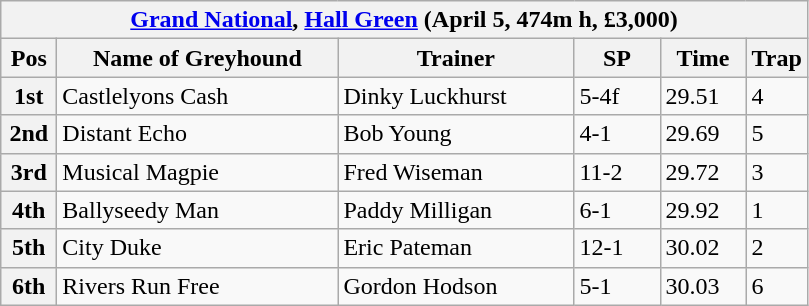<table class="wikitable">
<tr>
<th colspan="6"><a href='#'>Grand National</a>, <a href='#'>Hall Green</a> (April 5, 474m h, £3,000)</th>
</tr>
<tr>
<th width=30>Pos</th>
<th width=180>Name of Greyhound</th>
<th width=150>Trainer</th>
<th width=50>SP</th>
<th width=50>Time</th>
<th width=30>Trap</th>
</tr>
<tr>
<th>1st</th>
<td>Castlelyons Cash</td>
<td>Dinky Luckhurst</td>
<td>5-4f</td>
<td>29.51</td>
<td>4</td>
</tr>
<tr>
<th>2nd</th>
<td>Distant Echo</td>
<td>Bob Young</td>
<td>4-1</td>
<td>29.69</td>
<td>5</td>
</tr>
<tr>
<th>3rd</th>
<td>Musical Magpie</td>
<td>Fred Wiseman</td>
<td>11-2</td>
<td>29.72</td>
<td>3</td>
</tr>
<tr>
<th>4th</th>
<td>Ballyseedy Man</td>
<td>Paddy Milligan</td>
<td>6-1</td>
<td>29.92</td>
<td>1</td>
</tr>
<tr>
<th>5th</th>
<td>City Duke</td>
<td>Eric Pateman</td>
<td>12-1</td>
<td>30.02</td>
<td>2</td>
</tr>
<tr>
<th>6th</th>
<td>Rivers Run Free</td>
<td>Gordon Hodson</td>
<td>5-1</td>
<td>30.03</td>
<td>6</td>
</tr>
</table>
